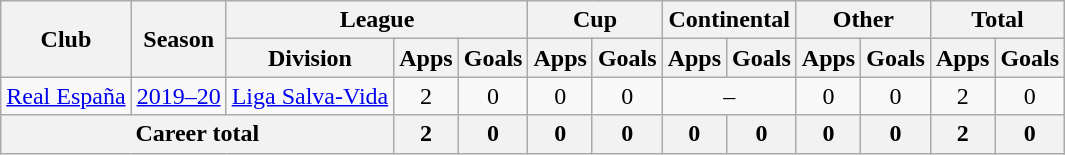<table class="wikitable" style="text-align: center">
<tr>
<th rowspan="2">Club</th>
<th rowspan="2">Season</th>
<th colspan="3">League</th>
<th colspan="2">Cup</th>
<th colspan="2">Continental</th>
<th colspan="2">Other</th>
<th colspan="2">Total</th>
</tr>
<tr>
<th>Division</th>
<th>Apps</th>
<th>Goals</th>
<th>Apps</th>
<th>Goals</th>
<th>Apps</th>
<th>Goals</th>
<th>Apps</th>
<th>Goals</th>
<th>Apps</th>
<th>Goals</th>
</tr>
<tr>
<td><a href='#'>Real España</a></td>
<td><a href='#'>2019–20</a></td>
<td><a href='#'>Liga Salva-Vida</a></td>
<td>2</td>
<td>0</td>
<td>0</td>
<td>0</td>
<td colspan="2">–</td>
<td>0</td>
<td>0</td>
<td>2</td>
<td>0</td>
</tr>
<tr>
<th colspan=3>Career total</th>
<th>2</th>
<th>0</th>
<th>0</th>
<th>0</th>
<th>0</th>
<th>0</th>
<th>0</th>
<th>0</th>
<th>2</th>
<th>0</th>
</tr>
</table>
